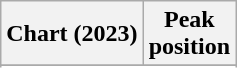<table class="wikitable sortable plainrowheaders">
<tr>
<th scope="col">Chart (2023)</th>
<th scope="col">Peak<br>position</th>
</tr>
<tr>
</tr>
<tr>
</tr>
</table>
